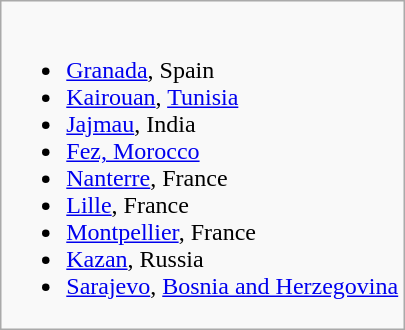<table class="wikitable">
<tr valign="top">
<td><br><ul><li> <a href='#'>Granada</a>, Spain</li><li> <a href='#'>Kairouan</a>, <a href='#'>Tunisia</a></li><li> <a href='#'>Jajmau</a>, India</li><li> <a href='#'>Fez, Morocco</a></li><li> <a href='#'>Nanterre</a>, France</li><li> <a href='#'>Lille</a>, France</li><li> <a href='#'>Montpellier</a>, France</li><li> <a href='#'>Kazan</a>, Russia</li><li> <a href='#'>Sarajevo</a>, <a href='#'>Bosnia and Herzegovina</a></li></ul></td>
</tr>
</table>
